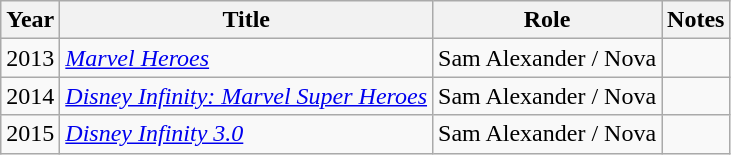<table class="wikitable sortable">
<tr>
<th>Year</th>
<th>Title</th>
<th>Role</th>
<th class="unsortable">Notes</th>
</tr>
<tr>
<td>2013</td>
<td><em><a href='#'>Marvel Heroes</a></em></td>
<td>Sam Alexander / Nova</td>
<td></td>
</tr>
<tr>
<td>2014</td>
<td><em><a href='#'>Disney Infinity: Marvel Super Heroes</a></em></td>
<td>Sam Alexander / Nova</td>
<td></td>
</tr>
<tr>
<td>2015</td>
<td><em><a href='#'>Disney Infinity 3.0</a></em></td>
<td>Sam Alexander / Nova</td>
<td></td>
</tr>
</table>
